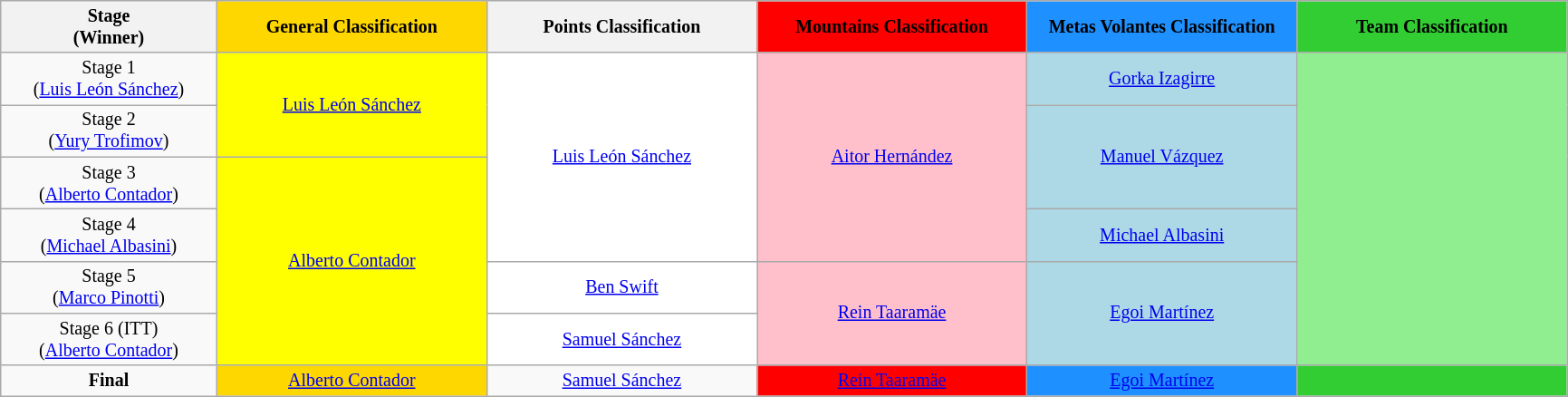<table class="wikitable" style="text-align: center; font-size:smaller;">
<tr>
<th width="12%"><strong>Stage<br>(Winner)</strong></th>
<th style="background-color:gold;" width="15%"><strong>General Classification</strong></th>
<th style="background-color:offwhite;" width="15%"><strong>Points Classification</strong></th>
<th style="background-color:red;" width="15%"><strong>Mountains Classification</strong></th>
<th style="background-color:dodgerblue;" width="15%"><strong>Metas Volantes Classification</strong></th>
<th style="background-color:limegreen;" width="15%"><strong>Team Classification</strong></th>
</tr>
<tr>
<td>Stage 1<br>(<a href='#'>Luis León Sánchez</a>)</td>
<td style="background-color:yellow" rowspan="2"><a href='#'>Luis León Sánchez</a></td>
<td style="background-color:white" rowspan="4"><a href='#'>Luis León Sánchez</a></td>
<td style="background-color:pink" rowspan="4"><a href='#'>Aitor Hernández</a></td>
<td style="background-color:lightblue"><a href='#'>Gorka Izagirre</a></td>
<td style="background-color:lightgreen" rowspan="6"></td>
</tr>
<tr>
<td>Stage 2<br>(<a href='#'>Yury Trofimov</a>)</td>
<td style="background-color:lightblue" rowspan="2"><a href='#'>Manuel Vázquez</a></td>
</tr>
<tr>
<td>Stage 3<br>(<a href='#'>Alberto Contador</a>)</td>
<td style="background-color:yellow" rowspan="4"><a href='#'>Alberto Contador</a></td>
</tr>
<tr>
<td>Stage 4<br>(<a href='#'>Michael Albasini</a>)</td>
<td style="background-color:lightblue"><a href='#'>Michael Albasini</a></td>
</tr>
<tr>
<td>Stage 5<br>(<a href='#'>Marco Pinotti</a>)</td>
<td style="background-color:white" rowspan="1"><a href='#'>Ben Swift</a></td>
<td style="background-color:pink" rowspan="2"><a href='#'>Rein Taaramäe</a></td>
<td style="background-color:lightblue" rowspan="2"><a href='#'>Egoi Martínez</a></td>
</tr>
<tr>
<td>Stage 6 (ITT)<br>(<a href='#'>Alberto Contador</a>)</td>
<td style="background-color:white" rowspan="1"><a href='#'>Samuel Sánchez</a></td>
</tr>
<tr>
<td><strong>Final</strong><br></td>
<td style="background-color:gold;" rowspan="1"><a href='#'>Alberto Contador</a></td>
<td style="background-color:offwhite;" rowspan="1"><a href='#'>Samuel Sánchez</a></td>
<td style="background-color:red;" rowspan="1"><a href='#'>Rein Taaramäe</a></td>
<td style="background-color:dodgerblue;" rowspan="1"><a href='#'>Egoi Martínez</a></td>
<td style="background-color:limegreen;" rowspan="1"></td>
</tr>
</table>
